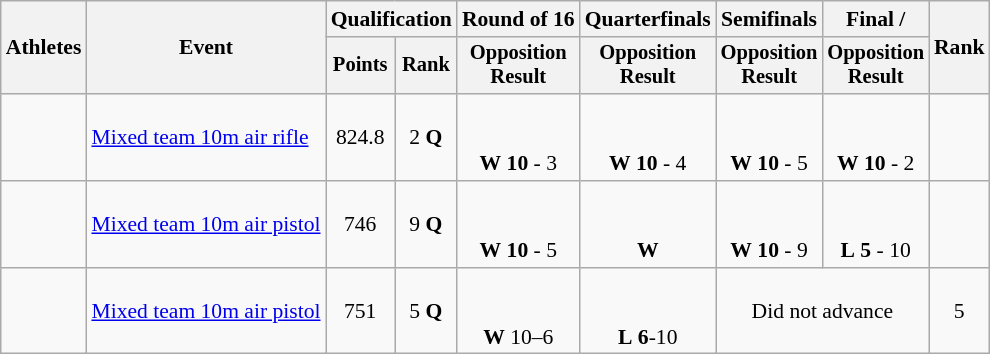<table class="wikitable" style="font-size:90%;">
<tr>
<th rowspan=2>Athletes</th>
<th rowspan=2>Event</th>
<th colspan=2>Qualification</th>
<th>Round of 16</th>
<th>Quarterfinals</th>
<th>Semifinals</th>
<th>Final / </th>
<th rowspan=2>Rank</th>
</tr>
<tr style="font-size:95%">
<th>Points</th>
<th>Rank</th>
<th>Opposition<br>Result</th>
<th>Opposition<br>Result</th>
<th>Opposition<br>Result</th>
<th>Opposition<br>Result</th>
</tr>
<tr align=center>
<td align=left><br></td>
<td align=left><a href='#'>Mixed team 10m air rifle</a></td>
<td>824.8</td>
<td>2 <strong>Q</strong></td>
<td><small><br></small> <br><strong>W</strong> <strong>10</strong> - 3</td>
<td><small><br></small> <br><strong>W</strong> <strong>10</strong> - 4</td>
<td><small><br></small> <br><strong>W</strong> <strong>10</strong> - 5</td>
<td><small><br></small> <br><strong>W</strong> <strong>10</strong> - 2</td>
<td></td>
</tr>
<tr align=center>
<td align=left><br></td>
<td align=left><a href='#'>Mixed team 10m air pistol</a></td>
<td>746</td>
<td>9 <strong>Q</strong></td>
<td><small><br></small> <br><strong>W</strong> <strong>10</strong> - 5</td>
<td><small><br></small> <br><strong>W</strong></td>
<td><small><br></small> <br><strong>W</strong> <strong>10</strong> - 9</td>
<td><small><br></small> <br><strong>L</strong> <strong>5</strong> - 10</td>
<td></td>
</tr>
<tr align=center>
<td align=left><br></td>
<td align=left><a href='#'>Mixed team 10m air pistol</a></td>
<td>751</td>
<td>5 <strong>Q</strong></td>
<td><small><br></small> <br><strong>W</strong> 10–6</td>
<td><small><br></small> <br><strong>L</strong> <strong>6</strong>-10</td>
<td colspan=2>Did not advance</td>
<td>5</td>
</tr>
</table>
